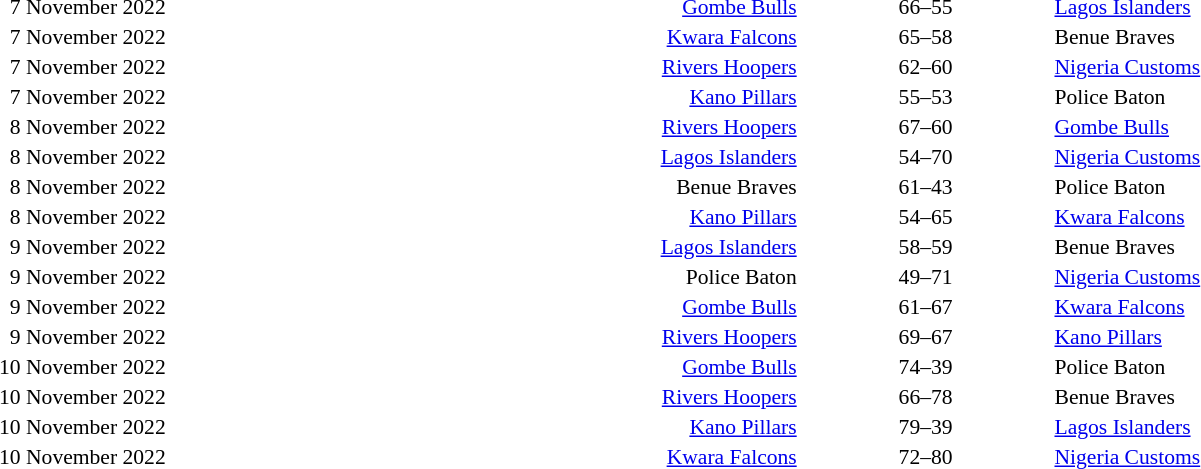<table cellspacing="1" style="width:100%">
<tr>
<th width="15%"></th>
<th width="25%"></th>
<th width="10%"></th>
<th width="25%"></th>
</tr>
<tr style="font-size:90%">
<td align="right">7 November 2022</td>
<td align="right"><a href='#'>Gombe Bulls</a></td>
<td align="center">66–55</td>
<td><a href='#'>Lagos Islanders</a></td>
</tr>
<tr style="font-size:90%">
<td align="right">7 November 2022</td>
<td align="right"><a href='#'>Kwara Falcons</a></td>
<td align="center">65–58</td>
<td>Benue Braves</td>
</tr>
<tr style="font-size:90%">
<td align="right">7 November 2022</td>
<td align="right"><a href='#'>Rivers Hoopers</a></td>
<td align="center">62–60</td>
<td><a href='#'>Nigeria Customs</a></td>
</tr>
<tr style="font-size:90%">
<td align="right">7 November 2022</td>
<td align="right"><a href='#'>Kano Pillars</a></td>
<td align="center">55–53</td>
<td>Police Baton</td>
</tr>
<tr style="font-size:90%">
<td align="right">8 November 2022</td>
<td align="right"><a href='#'>Rivers Hoopers</a></td>
<td align="center">67–60</td>
<td><a href='#'>Gombe Bulls</a></td>
</tr>
<tr style="font-size:90%">
<td align="right">8 November 2022</td>
<td align="right"><a href='#'>Lagos Islanders</a></td>
<td align="center">54–70</td>
<td><a href='#'>Nigeria Customs</a></td>
</tr>
<tr style="font-size:90%">
<td align="right">8 November 2022</td>
<td align="right">Benue Braves</td>
<td align="center">61–43</td>
<td>Police Baton</td>
</tr>
<tr style="font-size:90%">
<td align="right">8 November 2022</td>
<td align="right"><a href='#'>Kano Pillars</a></td>
<td align="center">54–65</td>
<td><a href='#'>Kwara Falcons</a></td>
</tr>
<tr style="font-size:90%">
<td align="right">9 November 2022</td>
<td align="right"><a href='#'>Lagos Islanders</a></td>
<td align="center">58–59</td>
<td>Benue Braves</td>
</tr>
<tr style="font-size:90%">
<td align="right">9 November 2022</td>
<td align="right">Police Baton</td>
<td align="center">49–71</td>
<td><a href='#'>Nigeria Customs</a></td>
</tr>
<tr style="font-size:90%">
<td align="right">9 November 2022</td>
<td align="right"><a href='#'>Gombe Bulls</a></td>
<td align="center">61–67</td>
<td><a href='#'>Kwara Falcons</a></td>
</tr>
<tr style="font-size:90%">
<td align="right">9 November 2022</td>
<td align="right"><a href='#'>Rivers Hoopers</a></td>
<td align="center">69–67</td>
<td><a href='#'>Kano Pillars</a></td>
</tr>
<tr style="font-size:90%">
<td align="right">10 November 2022</td>
<td align="right"><a href='#'>Gombe Bulls</a></td>
<td align="center">74–39</td>
<td>Police Baton</td>
</tr>
<tr style="font-size:90%">
<td align="right">10 November 2022</td>
<td align="right"><a href='#'>Rivers Hoopers</a></td>
<td align="center">66–78</td>
<td>Benue Braves</td>
</tr>
<tr style="font-size:90%">
<td align="right">10 November 2022</td>
<td align="right"><a href='#'>Kano Pillars</a></td>
<td align="center">79–39</td>
<td><a href='#'>Lagos Islanders</a></td>
</tr>
<tr style="font-size:90%">
<td align="right">10 November 2022</td>
<td align="right"><a href='#'>Kwara Falcons</a></td>
<td align="center">72–80</td>
<td><a href='#'>Nigeria Customs</a></td>
</tr>
</table>
